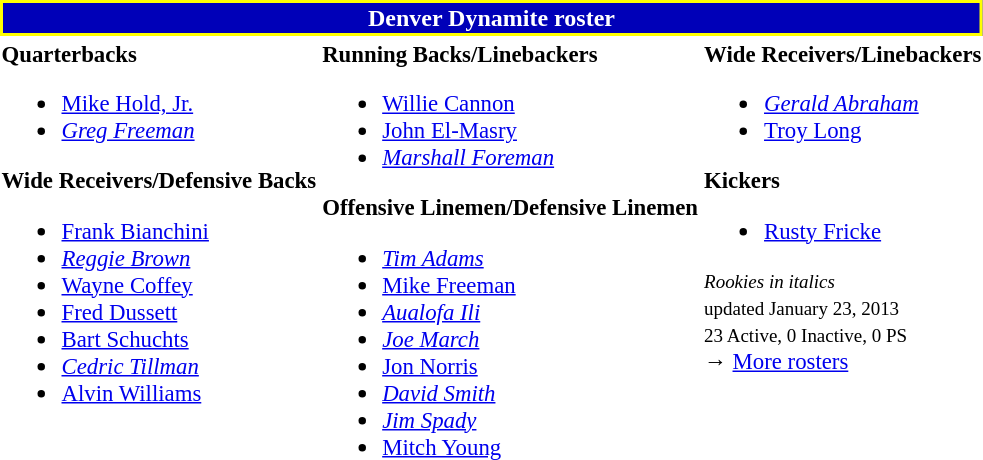<table class="toccolours" style="text-align: left;">
<tr>
<th colspan="7" style="background:#0000B8; border:2px solid yellow; color:white; text-align:center;">Denver Dynamite roster</th>
</tr>
<tr>
<td style="font-size: 95%;" valign="top"><strong>Quarterbacks</strong><br><ul><li> <a href='#'>Mike Hold, Jr.</a></li><li> <em><a href='#'>Greg Freeman</a></em></li></ul><strong>Wide Receivers/Defensive Backs</strong><ul><li> <a href='#'>Frank Bianchini</a></li><li> <em><a href='#'>Reggie Brown</a></em></li><li> <a href='#'>Wayne Coffey</a></li><li> <a href='#'>Fred Dussett</a></li><li> <a href='#'>Bart Schuchts</a></li><li> <em><a href='#'>Cedric Tillman</a></em></li><li> <a href='#'>Alvin Williams</a></li></ul></td>
<td style="font-size: 95%;" valign="top"><strong>Running Backs/Linebackers</strong><br><ul><li> <a href='#'>Willie Cannon</a></li><li> <a href='#'>John El-Masry</a></li><li> <em><a href='#'>Marshall Foreman</a></em></li></ul><strong>Offensive Linemen/Defensive Linemen</strong><ul><li> <em><a href='#'>Tim Adams</a></em></li><li> <a href='#'>Mike Freeman</a></li><li> <em><a href='#'>Aualofa Ili</a></em></li><li> <em><a href='#'>Joe March</a></em></li><li> <a href='#'>Jon Norris</a></li><li> <em><a href='#'>David Smith</a></em></li><li> <em><a href='#'>Jim Spady</a></em></li><li> <a href='#'>Mitch Young</a></li></ul></td>
<td style="font-size: 95%;" valign="top"><strong>Wide Receivers/Linebackers</strong><br><ul><li> <em><a href='#'>Gerald Abraham</a></em></li><li> <a href='#'>Troy Long</a></li></ul><strong>Kickers</strong><ul><li> <a href='#'>Rusty Fricke</a></li></ul><small><em>Rookies in italics</em></small><br>
<small> updated January 23, 2013</small><br>
<small>23 Active, 0 Inactive, 0 PS</small><br>→ <a href='#'>More rosters</a></td>
</tr>
<tr>
</tr>
</table>
